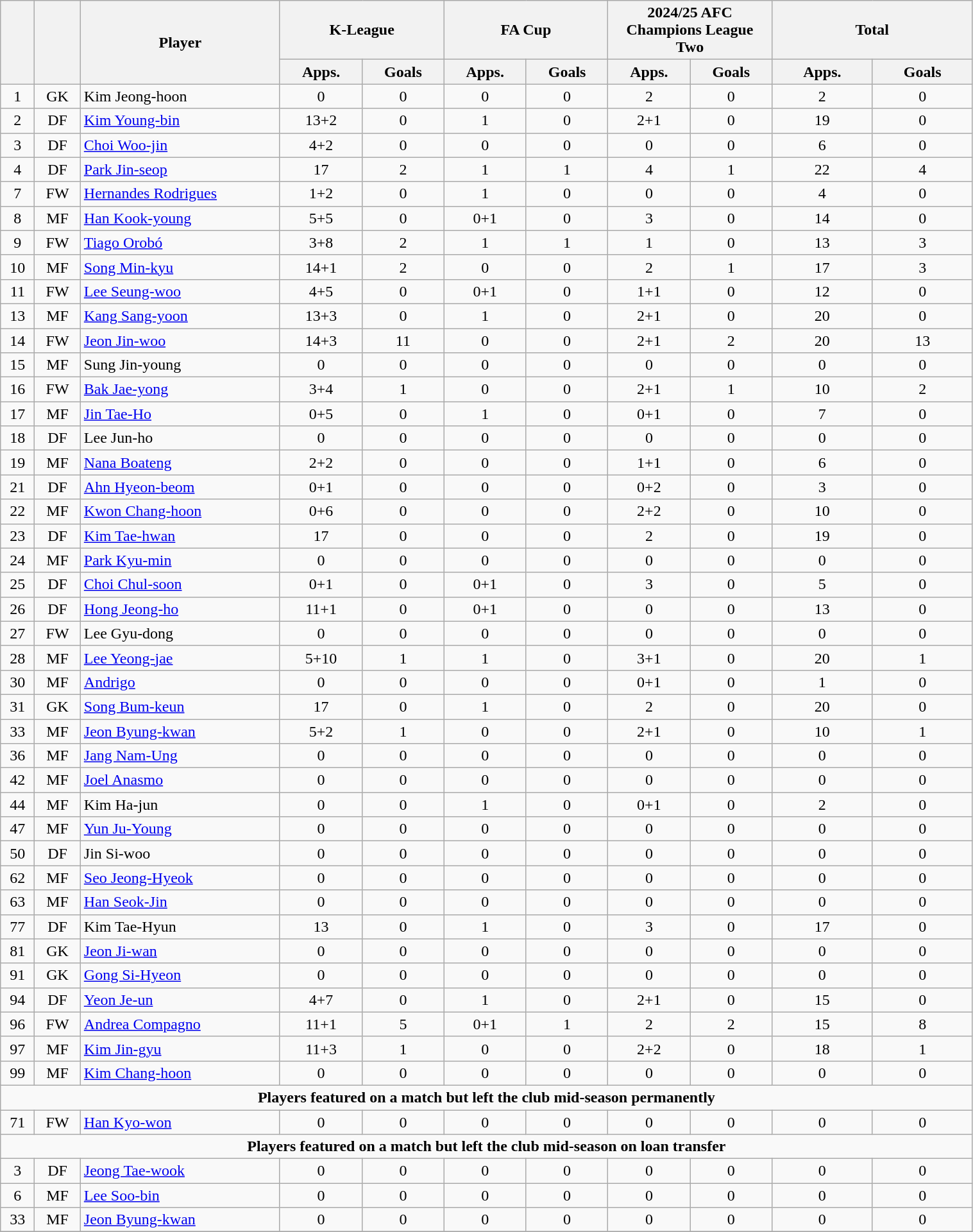<table class="wikitable" style="text-align:center; font-size:100%; width:80%;">
<tr>
<th rowspan=2></th>
<th rowspan=2></th>
<th rowspan=2 width="200">Player</th>
<th colspan=2 width="105">K-League</th>
<th colspan=2 width="105">FA Cup</th>
<th colspan=2 width="105">2024/25 AFC Champions League Two</th>
<th colspan=2 width="130">Total</th>
</tr>
<tr>
<th>Apps.</th>
<th> Goals</th>
<th>Apps.</th>
<th> Goals</th>
<th>Apps.</th>
<th> Goals</th>
<th>Apps.</th>
<th> Goals</th>
</tr>
<tr>
<td>1</td>
<td>GK</td>
<td align="left"> Kim Jeong-hoon</td>
<td>0</td>
<td>0</td>
<td>0</td>
<td>0</td>
<td>2</td>
<td>0</td>
<td>2</td>
<td>0</td>
</tr>
<tr>
<td>2</td>
<td>DF</td>
<td align="left"> <a href='#'>Kim Young-bin</a></td>
<td>13+2</td>
<td>0</td>
<td>1</td>
<td>0</td>
<td>2+1</td>
<td>0</td>
<td>19</td>
<td>0</td>
</tr>
<tr>
<td>3</td>
<td>DF</td>
<td align="left"> <a href='#'>Choi Woo-jin</a></td>
<td>4+2</td>
<td>0</td>
<td>0</td>
<td>0</td>
<td>0</td>
<td>0</td>
<td>6</td>
<td>0</td>
</tr>
<tr>
<td>4</td>
<td>DF</td>
<td align="left"> <a href='#'>Park Jin-seop</a></td>
<td>17</td>
<td>2</td>
<td>1</td>
<td>1</td>
<td>4</td>
<td>1</td>
<td>22</td>
<td>4</td>
</tr>
<tr>
<td>7</td>
<td>FW</td>
<td align="left"> <a href='#'>Hernandes Rodrigues</a></td>
<td>1+2</td>
<td>0</td>
<td>1</td>
<td>0</td>
<td>0</td>
<td>0</td>
<td>4</td>
<td>0</td>
</tr>
<tr>
<td>8</td>
<td>MF</td>
<td align="left"> <a href='#'>Han Kook-young</a></td>
<td>5+5</td>
<td>0</td>
<td>0+1</td>
<td>0</td>
<td>3</td>
<td>0</td>
<td>14</td>
<td>0</td>
</tr>
<tr>
<td>9</td>
<td>FW</td>
<td align="left"> <a href='#'>Tiago Orobó</a></td>
<td>3+8</td>
<td>2</td>
<td>1</td>
<td>1</td>
<td>1</td>
<td>0</td>
<td>13</td>
<td>3</td>
</tr>
<tr>
<td>10</td>
<td>MF</td>
<td align="left"> <a href='#'>Song Min-kyu</a></td>
<td>14+1</td>
<td>2</td>
<td>0</td>
<td>0</td>
<td>2</td>
<td>1</td>
<td>17</td>
<td>3</td>
</tr>
<tr>
<td>11</td>
<td>FW</td>
<td align="left"> <a href='#'>Lee Seung-woo</a></td>
<td>4+5</td>
<td>0</td>
<td>0+1</td>
<td>0</td>
<td>1+1</td>
<td>0</td>
<td>12</td>
<td>0</td>
</tr>
<tr>
<td>13</td>
<td>MF</td>
<td align="left"> <a href='#'>Kang Sang-yoon</a></td>
<td>13+3</td>
<td>0</td>
<td>1</td>
<td>0</td>
<td>2+1</td>
<td>0</td>
<td>20</td>
<td>0</td>
</tr>
<tr>
<td>14</td>
<td>FW</td>
<td align="left"> <a href='#'>Jeon Jin-woo</a></td>
<td>14+3</td>
<td>11</td>
<td>0</td>
<td>0</td>
<td>2+1</td>
<td>2</td>
<td>20</td>
<td>13</td>
</tr>
<tr>
<td>15</td>
<td>MF</td>
<td align="left"> Sung Jin-young</td>
<td>0</td>
<td>0</td>
<td>0</td>
<td>0</td>
<td>0</td>
<td>0</td>
<td>0</td>
<td>0</td>
</tr>
<tr>
<td>16</td>
<td>FW</td>
<td align="left"> <a href='#'>Bak Jae-yong</a></td>
<td>3+4</td>
<td>1</td>
<td>0</td>
<td>0</td>
<td>2+1</td>
<td>1</td>
<td>10</td>
<td>2</td>
</tr>
<tr>
<td>17</td>
<td>MF</td>
<td align="left"> <a href='#'>Jin Tae-Ho</a></td>
<td>0+5</td>
<td>0</td>
<td>1</td>
<td>0</td>
<td>0+1</td>
<td>0</td>
<td>7</td>
<td>0</td>
</tr>
<tr>
<td>18</td>
<td>DF</td>
<td align="left"> Lee Jun-ho</td>
<td>0</td>
<td>0</td>
<td>0</td>
<td>0</td>
<td>0</td>
<td>0</td>
<td>0</td>
<td>0</td>
</tr>
<tr>
<td>19</td>
<td>MF</td>
<td align="left"> <a href='#'>Nana Boateng</a></td>
<td>2+2</td>
<td>0</td>
<td>0</td>
<td>0</td>
<td>1+1</td>
<td>0</td>
<td>6</td>
<td>0</td>
</tr>
<tr>
<td>21</td>
<td>DF</td>
<td align="left"> <a href='#'>Ahn Hyeon-beom</a></td>
<td>0+1</td>
<td>0</td>
<td>0</td>
<td>0</td>
<td>0+2</td>
<td>0</td>
<td>3</td>
<td>0</td>
</tr>
<tr>
<td>22</td>
<td>MF</td>
<td align="left"> <a href='#'>Kwon Chang-hoon</a></td>
<td>0+6</td>
<td>0</td>
<td>0</td>
<td>0</td>
<td>2+2</td>
<td>0</td>
<td>10</td>
<td>0</td>
</tr>
<tr>
<td>23</td>
<td>DF</td>
<td align="left"> <a href='#'>Kim Tae-hwan</a></td>
<td>17</td>
<td>0</td>
<td>0</td>
<td>0</td>
<td>2</td>
<td>0</td>
<td>19</td>
<td>0</td>
</tr>
<tr>
<td>24</td>
<td>MF</td>
<td align="left"> <a href='#'>Park Kyu-min</a></td>
<td>0</td>
<td>0</td>
<td>0</td>
<td>0</td>
<td>0</td>
<td>0</td>
<td>0</td>
<td>0</td>
</tr>
<tr>
<td>25</td>
<td>DF</td>
<td align="left"> <a href='#'>Choi Chul-soon</a></td>
<td>0+1</td>
<td>0</td>
<td>0+1</td>
<td>0</td>
<td>3</td>
<td>0</td>
<td>5</td>
<td>0</td>
</tr>
<tr>
<td>26</td>
<td>DF</td>
<td align="left"> <a href='#'>Hong Jeong-ho</a></td>
<td>11+1</td>
<td>0</td>
<td>0+1</td>
<td>0</td>
<td>0</td>
<td>0</td>
<td>13</td>
<td>0</td>
</tr>
<tr>
<td>27</td>
<td>FW</td>
<td align="left"> Lee Gyu-dong</td>
<td>0</td>
<td>0</td>
<td>0</td>
<td>0</td>
<td>0</td>
<td>0</td>
<td>0</td>
<td>0</td>
</tr>
<tr>
<td>28</td>
<td>MF</td>
<td align="left"> <a href='#'>Lee Yeong-jae</a></td>
<td>5+10</td>
<td>1</td>
<td>1</td>
<td>0</td>
<td>3+1</td>
<td>0</td>
<td>20</td>
<td>1</td>
</tr>
<tr>
<td>30</td>
<td>MF</td>
<td align="left"> <a href='#'>Andrigo</a></td>
<td>0</td>
<td>0</td>
<td>0</td>
<td>0</td>
<td>0+1</td>
<td>0</td>
<td>1</td>
<td>0</td>
</tr>
<tr>
<td>31</td>
<td>GK</td>
<td align="left"> <a href='#'>Song Bum-keun</a></td>
<td>17</td>
<td>0</td>
<td>1</td>
<td>0</td>
<td>2</td>
<td>0</td>
<td>20</td>
<td>0</td>
</tr>
<tr>
<td>33</td>
<td>MF</td>
<td align="left"> <a href='#'>Jeon Byung-kwan</a></td>
<td>5+2</td>
<td>1</td>
<td>0</td>
<td>0</td>
<td>2+1</td>
<td>0</td>
<td>10</td>
<td>1</td>
</tr>
<tr>
<td>36</td>
<td>MF</td>
<td align="left"> <a href='#'>Jang Nam-Ung</a></td>
<td>0</td>
<td>0</td>
<td>0</td>
<td>0</td>
<td>0</td>
<td>0</td>
<td>0</td>
<td>0</td>
</tr>
<tr>
<td>42</td>
<td>MF</td>
<td align="left"> <a href='#'>Joel Anasmo</a></td>
<td>0</td>
<td>0</td>
<td>0</td>
<td>0</td>
<td>0</td>
<td>0</td>
<td>0</td>
<td>0</td>
</tr>
<tr>
<td>44</td>
<td>MF</td>
<td align="left"> Kim Ha-jun</td>
<td>0</td>
<td>0</td>
<td>1</td>
<td>0</td>
<td>0+1</td>
<td>0</td>
<td>2</td>
<td>0</td>
</tr>
<tr>
<td>47</td>
<td>MF</td>
<td align="left"> <a href='#'>Yun Ju-Young</a></td>
<td>0</td>
<td>0</td>
<td>0</td>
<td>0</td>
<td>0</td>
<td>0</td>
<td>0</td>
<td>0</td>
</tr>
<tr>
<td>50</td>
<td>DF</td>
<td align="left"> Jin Si-woo</td>
<td>0</td>
<td>0</td>
<td>0</td>
<td>0</td>
<td>0</td>
<td>0</td>
<td>0</td>
<td>0</td>
</tr>
<tr>
<td>62</td>
<td>MF</td>
<td align="left"> <a href='#'>Seo Jeong-Hyeok</a></td>
<td>0</td>
<td>0</td>
<td>0</td>
<td>0</td>
<td>0</td>
<td>0</td>
<td>0</td>
<td>0</td>
</tr>
<tr>
<td>63</td>
<td>MF</td>
<td align="left"> <a href='#'>Han Seok-Jin</a></td>
<td>0</td>
<td>0</td>
<td>0</td>
<td>0</td>
<td>0</td>
<td>0</td>
<td>0</td>
<td>0</td>
</tr>
<tr>
<td>77</td>
<td>DF</td>
<td align="left"> Kim Tae-Hyun</td>
<td>13</td>
<td>0</td>
<td>1</td>
<td>0</td>
<td>3</td>
<td>0</td>
<td>17</td>
<td>0</td>
</tr>
<tr>
<td>81</td>
<td>GK</td>
<td align="left"> <a href='#'>Jeon Ji-wan</a></td>
<td>0</td>
<td>0</td>
<td>0</td>
<td>0</td>
<td>0</td>
<td>0</td>
<td>0</td>
<td>0</td>
</tr>
<tr>
<td>91</td>
<td>GK</td>
<td align="left"> <a href='#'>Gong Si-Hyeon</a></td>
<td>0</td>
<td>0</td>
<td>0</td>
<td>0</td>
<td>0</td>
<td>0</td>
<td>0</td>
<td>0</td>
</tr>
<tr>
<td>94</td>
<td>DF</td>
<td align="left"> <a href='#'>Yeon Je-un</a></td>
<td>4+7</td>
<td>0</td>
<td>1</td>
<td>0</td>
<td>2+1</td>
<td>0</td>
<td>15</td>
<td>0</td>
</tr>
<tr>
<td>96</td>
<td>FW</td>
<td align="left"> <a href='#'>Andrea Compagno</a></td>
<td>11+1</td>
<td>5</td>
<td>0+1</td>
<td>1</td>
<td>2</td>
<td>2</td>
<td>15</td>
<td>8</td>
</tr>
<tr>
<td>97</td>
<td>MF</td>
<td align="left"> <a href='#'>Kim Jin-gyu</a></td>
<td>11+3</td>
<td>1</td>
<td>0</td>
<td>0</td>
<td>2+2</td>
<td>0</td>
<td>18</td>
<td>1</td>
</tr>
<tr>
<td>99</td>
<td>MF</td>
<td align="left"> <a href='#'>Kim Chang-hoon</a></td>
<td>0</td>
<td>0</td>
<td>0</td>
<td>0</td>
<td>0</td>
<td>0</td>
<td>0</td>
<td>0</td>
</tr>
<tr>
<td colspan="15"><strong>Players featured on a match but left the club mid-season permanently</strong></td>
</tr>
<tr>
<td>71</td>
<td>FW</td>
<td align="left"> <a href='#'>Han Kyo-won</a></td>
<td>0</td>
<td>0</td>
<td>0</td>
<td>0</td>
<td>0</td>
<td>0</td>
<td>0</td>
<td>0</td>
</tr>
<tr>
<td colspan="15"><strong>Players featured on a match but left the club mid-season on loan transfer</strong></td>
</tr>
<tr>
<td>3</td>
<td>DF</td>
<td align="left"> <a href='#'>Jeong Tae-wook</a></td>
<td>0</td>
<td>0</td>
<td>0</td>
<td>0</td>
<td>0</td>
<td>0</td>
<td>0</td>
<td>0</td>
</tr>
<tr>
<td>6</td>
<td>MF</td>
<td align="left"> <a href='#'>Lee Soo-bin</a></td>
<td>0</td>
<td>0</td>
<td>0</td>
<td>0</td>
<td>0</td>
<td>0</td>
<td>0</td>
<td>0</td>
</tr>
<tr>
<td>33</td>
<td>MF</td>
<td align="left"> <a href='#'>Jeon Byung-kwan</a></td>
<td>0</td>
<td>0</td>
<td>0</td>
<td>0</td>
<td>0</td>
<td>0</td>
<td>0</td>
<td>0</td>
</tr>
<tr>
</tr>
</table>
